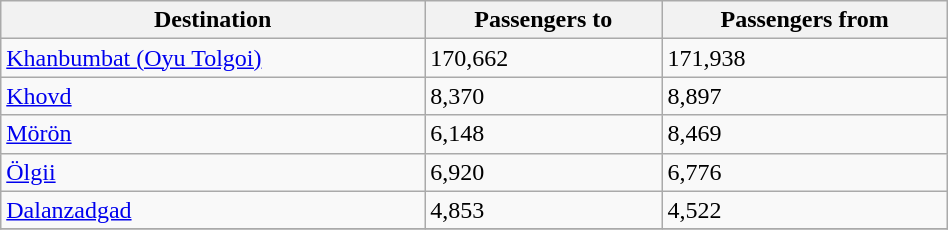<table class="wikitable" width="50%">
<tr>
<th>Destination</th>
<th>Passengers to</th>
<th>Passengers from</th>
</tr>
<tr>
<td><a href='#'>Khanbumbat (Oyu Tolgoi)</a></td>
<td>170,662</td>
<td>171,938</td>
</tr>
<tr>
<td><a href='#'>Khovd</a></td>
<td>8,370</td>
<td>8,897</td>
</tr>
<tr>
<td><a href='#'>Mörön</a></td>
<td>6,148</td>
<td>8,469</td>
</tr>
<tr>
<td><a href='#'>Ölgii</a></td>
<td>6,920</td>
<td>6,776</td>
</tr>
<tr>
<td><a href='#'>Dalanzadgad</a></td>
<td>4,853</td>
<td>4,522</td>
</tr>
<tr>
</tr>
</table>
